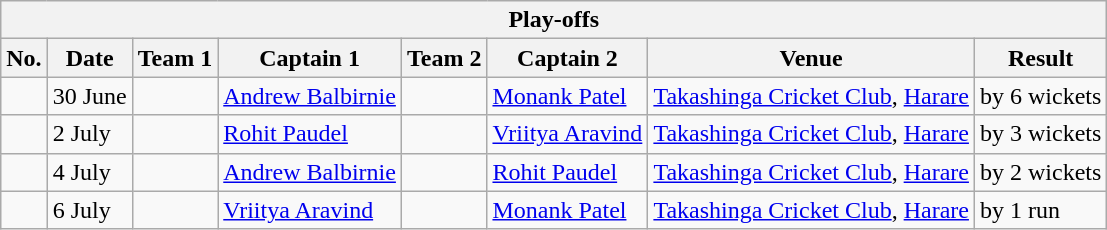<table class="wikitable">
<tr>
<th colspan="9">Play-offs</th>
</tr>
<tr>
<th>No.</th>
<th>Date</th>
<th>Team 1</th>
<th>Captain 1</th>
<th>Team 2</th>
<th>Captain 2</th>
<th>Venue</th>
<th>Result</th>
</tr>
<tr>
<td></td>
<td>30 June</td>
<td></td>
<td><a href='#'>Andrew Balbirnie</a></td>
<td></td>
<td><a href='#'>Monank Patel</a></td>
<td><a href='#'>Takashinga Cricket Club</a>, <a href='#'>Harare</a></td>
<td> by 6 wickets</td>
</tr>
<tr>
<td></td>
<td>2 July</td>
<td></td>
<td><a href='#'>Rohit Paudel</a></td>
<td></td>
<td><a href='#'>Vriitya Aravind</a></td>
<td><a href='#'>Takashinga Cricket Club</a>, <a href='#'>Harare</a></td>
<td> by 3 wickets</td>
</tr>
<tr>
<td></td>
<td>4 July</td>
<td></td>
<td><a href='#'>Andrew Balbirnie</a></td>
<td></td>
<td><a href='#'>Rohit Paudel</a></td>
<td><a href='#'>Takashinga Cricket Club</a>, <a href='#'>Harare</a></td>
<td> by 2 wickets</td>
</tr>
<tr>
<td></td>
<td>6 July</td>
<td></td>
<td><a href='#'>Vriitya Aravind</a></td>
<td></td>
<td><a href='#'>Monank Patel</a></td>
<td><a href='#'>Takashinga Cricket Club</a>, <a href='#'>Harare</a></td>
<td> by 1 run</td>
</tr>
</table>
